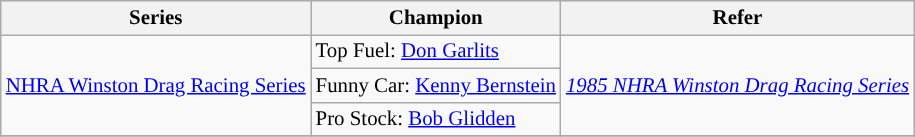<table class="wikitable" style="font-size:87%;">
<tr>
<th>Series</th>
<th>Champion</th>
<th>Refer</th>
</tr>
<tr>
<td rowspan=3><a href='#'>NHRA Winston Drag Racing Series</a></td>
<td>Top Fuel:  <a href='#'>Don Garlits</a></td>
<td rowspan=3><em><a href='#'>1985 NHRA Winston Drag Racing Series</a></em></td>
</tr>
<tr>
<td>Funny Car:  <a href='#'>Kenny Bernstein</a></td>
</tr>
<tr>
<td>Pro Stock:  <a href='#'>Bob Glidden</a></td>
</tr>
<tr>
</tr>
</table>
